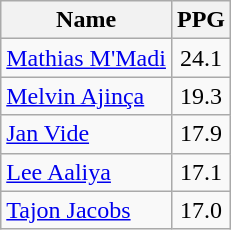<table class=wikitable>
<tr>
<th>Name</th>
<th>PPG</th>
</tr>
<tr>
<td> <a href='#'>Mathias M'Madi</a></td>
<td align=center>24.1</td>
</tr>
<tr>
<td> <a href='#'>Melvin Ajinça</a></td>
<td align=center>19.3</td>
</tr>
<tr>
<td> <a href='#'>Jan Vide</a></td>
<td align=center>17.9</td>
</tr>
<tr>
<td> <a href='#'>Lee Aaliya</a></td>
<td align=center>17.1</td>
</tr>
<tr>
<td> <a href='#'>Tajon Jacobs</a></td>
<td align=center>17.0</td>
</tr>
</table>
